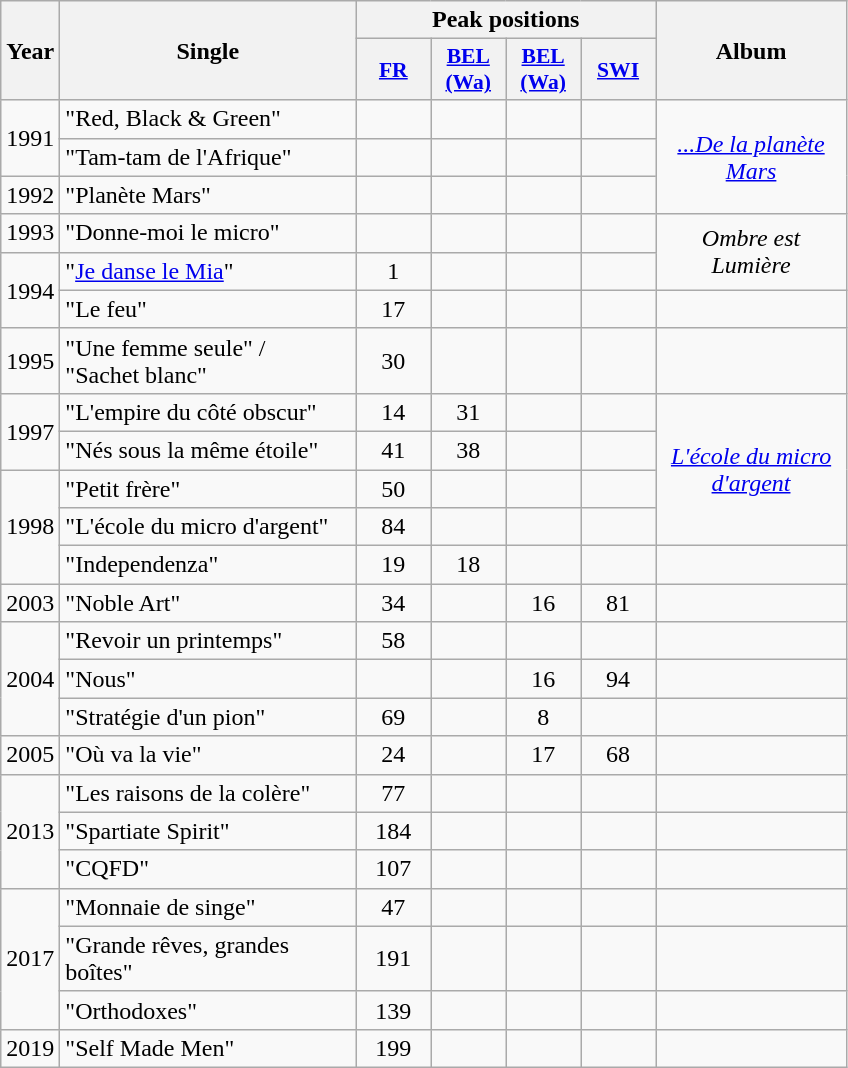<table class="wikitable">
<tr>
<th align="center" rowspan=2 width="10">Year</th>
<th align="center" rowspan=2 width="190">Single</th>
<th align="center" colspan=4 width="30">Peak positions</th>
<th align="center" rowspan=2 width="120">Album</th>
</tr>
<tr>
<th scope="col" style="width:3em;font-size:90%;"><a href='#'>FR</a><br></th>
<th scope="col" style="width:3em;font-size:90%;"><a href='#'>BEL <br>(Wa)</a><br></th>
<th scope="col" style="width:3em;font-size:90%;"><a href='#'>BEL <br>(Wa)</a><br></th>
<th scope="col" style="width:3em;font-size:90%;"><a href='#'>SWI</a><br></th>
</tr>
<tr>
<td align="center" rowspan=2>1991</td>
<td>"Red, Black & Green"</td>
<td align="center"></td>
<td align="center"></td>
<td align="center"></td>
<td align="center"></td>
<td align="center" rowspan=3><em><a href='#'>...De la planète Mars</a></em></td>
</tr>
<tr>
<td>"Tam-tam de l'Afrique"</td>
<td align="center"></td>
<td align="center"></td>
<td align="center"></td>
<td align="center"></td>
</tr>
<tr>
<td align="center" rowspan=1>1992</td>
<td>"Planète Mars"</td>
<td align="center"></td>
<td align="center"></td>
<td align="center"></td>
<td align="center"></td>
</tr>
<tr>
<td align="center" rowspan=1>1993</td>
<td>"Donne-moi le micro"</td>
<td align="center"></td>
<td align="center"></td>
<td align="center"></td>
<td align="center"></td>
<td align="center" rowspan=2><em>Ombre est Lumière</em></td>
</tr>
<tr>
<td align="center" rowspan=2>1994</td>
<td>"<a href='#'>Je danse le Mia</a>"</td>
<td align="center">1</td>
<td align="center"></td>
<td align="center"></td>
<td align="center"></td>
</tr>
<tr>
<td>"Le feu"</td>
<td align="center">17</td>
<td align="center"></td>
<td align="center"></td>
<td align="center"></td>
<td align="center"></td>
</tr>
<tr>
<td align="center" rowspan=1>1995</td>
<td>"Une femme seule" /<br> "Sachet blanc"</td>
<td align="center">30</td>
<td align="center"></td>
<td align="center"></td>
<td align="center"></td>
<td align="center"></td>
</tr>
<tr>
<td align="center" rowspan=2>1997</td>
<td>"L'empire du côté obscur"</td>
<td align="center">14</td>
<td align="center">31</td>
<td align="center"></td>
<td align="center"></td>
<td align="center" rowspan=4><em><a href='#'>L'école du micro d'argent</a></em></td>
</tr>
<tr>
<td>"Nés sous la même étoile"</td>
<td align="center">41</td>
<td align="center">38</td>
<td align="center"></td>
<td align="center"></td>
</tr>
<tr>
<td align="center" rowspan=3>1998</td>
<td>"Petit frère"</td>
<td align="center">50</td>
<td align="center"></td>
<td align="center"></td>
<td align="center"></td>
</tr>
<tr>
<td>"L'école du micro d'argent"</td>
<td align="center">84</td>
<td align="center"></td>
<td align="center"></td>
<td align="center"></td>
</tr>
<tr>
<td>"Independenza"</td>
<td align="center">19</td>
<td align="center">18</td>
<td align="center"></td>
<td align="center"></td>
<td align="center"></td>
</tr>
<tr>
<td align="center">2003</td>
<td>"Noble Art" <br></td>
<td align="center">34</td>
<td align="center"></td>
<td align="center">16</td>
<td align="center">81</td>
<td align="center"></td>
</tr>
<tr>
<td align="center" rowspan=3>2004</td>
<td>"Revoir un printemps"</td>
<td align="center">58</td>
<td align="center"></td>
<td align="center"></td>
<td align="center"></td>
<td align="center"></td>
</tr>
<tr>
<td>"Nous" <br></td>
<td align="center"></td>
<td align="center"></td>
<td align="center">16</td>
<td align="center">94</td>
<td align="center"></td>
</tr>
<tr>
<td>"Stratégie d'un pion"</td>
<td align="center">69</td>
<td align="center"></td>
<td align="center">8</td>
<td align="center"></td>
<td align="center"></td>
</tr>
<tr>
<td align="center">2005</td>
<td>"Où va la vie" <br></td>
<td align="center">24</td>
<td align="center"></td>
<td align="center">17</td>
<td align="center">68</td>
<td align="center"></td>
</tr>
<tr>
<td align="center" rowspan=3>2013</td>
<td>"Les raisons de la colère"</td>
<td align="center">77</td>
<td align="center"></td>
<td align="center"></td>
<td align="center"></td>
<td align="center"></td>
</tr>
<tr>
<td>"Spartiate Spirit"</td>
<td align="center">184</td>
<td align="center"></td>
<td align="center"></td>
<td align="center"></td>
<td align="center"></td>
</tr>
<tr>
<td>"CQFD"</td>
<td align="center">107</td>
<td align="center"></td>
<td align="center"></td>
<td align="center"></td>
<td align="center"></td>
</tr>
<tr>
<td align="center" rowspan=3>2017</td>
<td>"Monnaie de singe"</td>
<td align="center">47</td>
<td align="center"></td>
<td align="center"></td>
<td align="center"></td>
<td align="center"></td>
</tr>
<tr>
<td>"Grande rêves, grandes boîtes"</td>
<td align="center">191<br></td>
<td align="center"></td>
<td align="center"></td>
<td align="center"></td>
<td align="center"></td>
</tr>
<tr>
<td>"Orthodoxes"</td>
<td align="center">139<br></td>
<td align="center"></td>
<td align="center"></td>
<td align="center"></td>
<td align="center"></td>
</tr>
<tr>
<td align="center">2019</td>
<td>"Self Made Men"<br></td>
<td align="center">199</td>
<td align="center"></td>
<td align="center"></td>
<td align="center"></td>
<td align="center"></td>
</tr>
</table>
